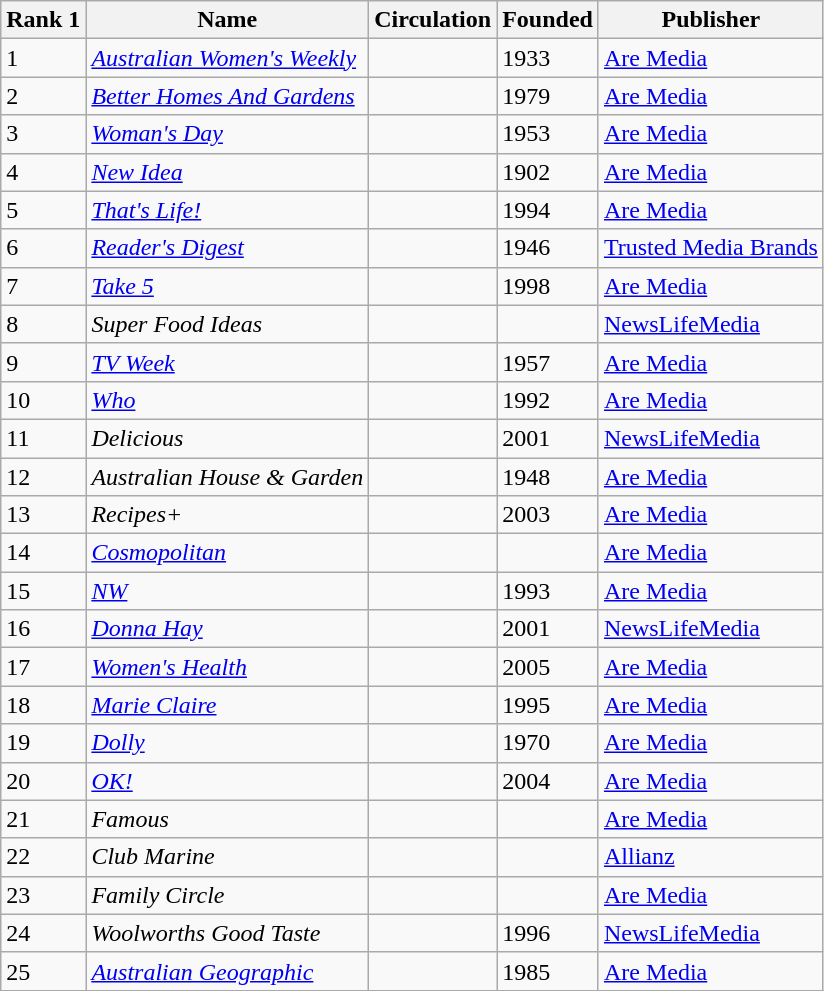<table class="wikitable sortable">
<tr>
<th>Rank 1</th>
<th>Name</th>
<th>Circulation</th>
<th>Founded</th>
<th>Publisher</th>
</tr>
<tr>
<td>1</td>
<td><em><a href='#'>Australian Women's Weekly</a></em></td>
<td></td>
<td>1933</td>
<td><a href='#'>Are Media</a></td>
</tr>
<tr>
<td>2</td>
<td><em><a href='#'>Better Homes And Gardens</a></em></td>
<td></td>
<td>1979</td>
<td><a href='#'>Are Media</a></td>
</tr>
<tr>
<td>3</td>
<td><em><a href='#'>Woman's Day</a></em></td>
<td></td>
<td>1953</td>
<td><a href='#'>Are Media</a></td>
</tr>
<tr>
<td>4</td>
<td><em><a href='#'>New Idea</a></em></td>
<td></td>
<td>1902</td>
<td><a href='#'>Are Media</a></td>
</tr>
<tr>
<td>5</td>
<td><em><a href='#'>That's Life!</a></em></td>
<td></td>
<td>1994</td>
<td><a href='#'>Are Media</a></td>
</tr>
<tr>
<td>6</td>
<td><em><a href='#'>Reader's Digest</a></em></td>
<td></td>
<td>1946</td>
<td><a href='#'>Trusted Media Brands</a></td>
</tr>
<tr>
<td>7</td>
<td><em><a href='#'>Take 5</a></em></td>
<td></td>
<td>1998</td>
<td><a href='#'>Are Media</a></td>
</tr>
<tr>
<td>8</td>
<td><em>Super Food Ideas</em></td>
<td></td>
<td></td>
<td><a href='#'>NewsLifeMedia</a></td>
</tr>
<tr>
<td>9</td>
<td><em><a href='#'>TV Week</a></em></td>
<td></td>
<td>1957</td>
<td><a href='#'>Are Media</a></td>
</tr>
<tr>
<td>10</td>
<td><em><a href='#'>Who</a></em></td>
<td></td>
<td>1992</td>
<td><a href='#'>Are Media</a></td>
</tr>
<tr>
<td>11</td>
<td><em>Delicious</em></td>
<td></td>
<td>2001</td>
<td><a href='#'>NewsLifeMedia</a></td>
</tr>
<tr>
<td>12</td>
<td><em>Australian House & Garden</em></td>
<td></td>
<td>1948</td>
<td><a href='#'>Are Media</a></td>
</tr>
<tr>
<td>13</td>
<td><em>Recipes+</em></td>
<td></td>
<td>2003</td>
<td><a href='#'>Are Media</a></td>
</tr>
<tr>
<td>14</td>
<td><em><a href='#'>Cosmopolitan</a></em></td>
<td></td>
<td></td>
<td><a href='#'>Are Media</a></td>
</tr>
<tr>
<td>15</td>
<td><em><a href='#'>NW</a></em></td>
<td></td>
<td>1993</td>
<td><a href='#'>Are Media</a></td>
</tr>
<tr>
<td>16</td>
<td><em><a href='#'>Donna Hay</a></em></td>
<td></td>
<td>2001</td>
<td><a href='#'>NewsLifeMedia</a></td>
</tr>
<tr>
<td>17</td>
<td><em><a href='#'>Women's Health</a></em></td>
<td></td>
<td>2005</td>
<td><a href='#'>Are Media</a></td>
</tr>
<tr>
<td>18</td>
<td><em><a href='#'>Marie Claire</a></em></td>
<td></td>
<td>1995</td>
<td><a href='#'>Are Media</a></td>
</tr>
<tr>
<td>19</td>
<td><em><a href='#'>Dolly</a></em></td>
<td></td>
<td>1970</td>
<td><a href='#'>Are Media</a></td>
</tr>
<tr>
<td>20</td>
<td><em><a href='#'>OK!</a></em></td>
<td></td>
<td>2004</td>
<td><a href='#'>Are Media</a></td>
</tr>
<tr>
<td>21</td>
<td><em>Famous</em></td>
<td></td>
<td></td>
<td><a href='#'>Are Media</a></td>
</tr>
<tr>
<td>22</td>
<td><em>Club Marine</em></td>
<td></td>
<td></td>
<td><a href='#'>Allianz</a></td>
</tr>
<tr>
<td>23</td>
<td><em>Family Circle</em></td>
<td></td>
<td></td>
<td><a href='#'>Are Media</a></td>
</tr>
<tr>
<td>24</td>
<td><em>Woolworths Good Taste</em></td>
<td></td>
<td>1996</td>
<td><a href='#'>NewsLifeMedia</a></td>
</tr>
<tr>
<td>25</td>
<td><em><a href='#'>Australian Geographic</a></em></td>
<td></td>
<td>1985</td>
<td><a href='#'>Are Media</a></td>
</tr>
</table>
